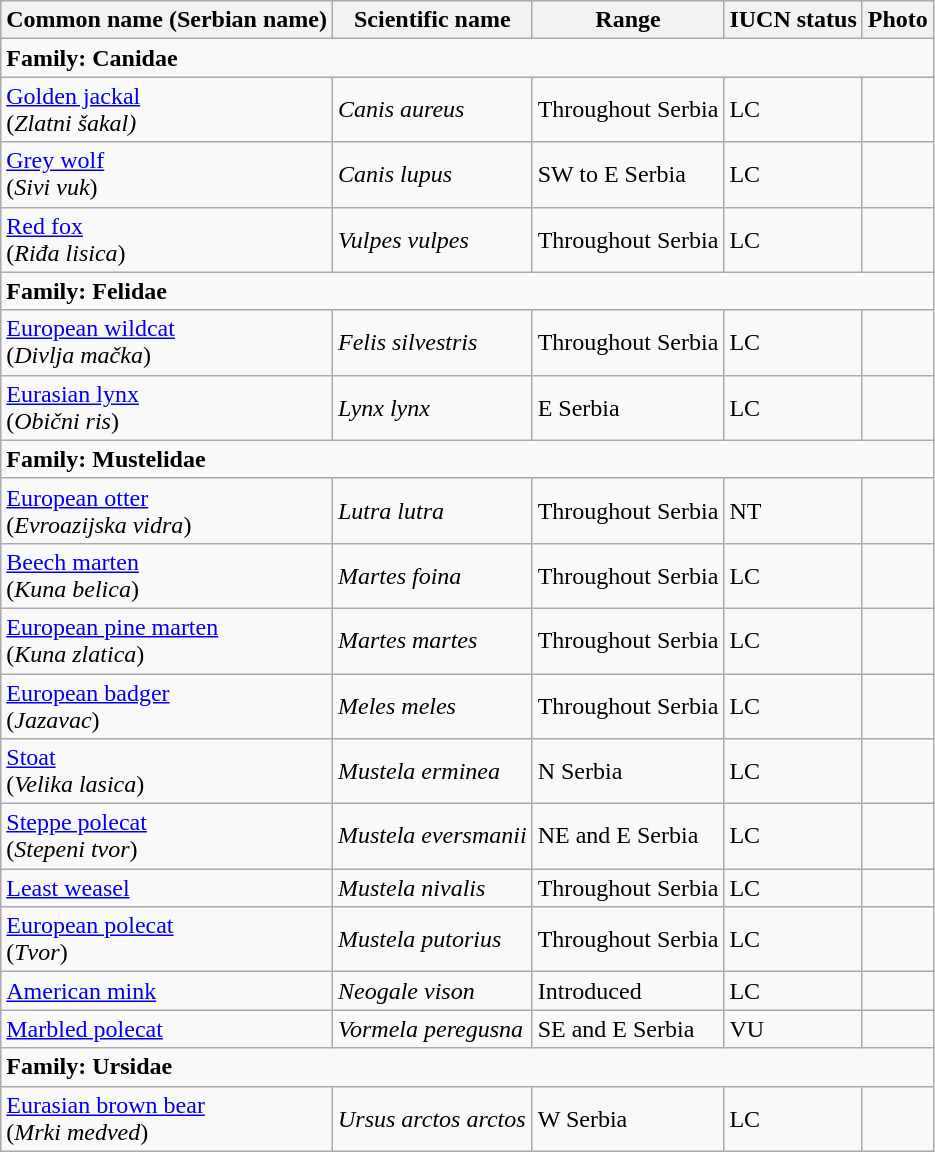<table class="wikitable">
<tr>
<th>Common name (Serbian name)</th>
<th>Scientific name</th>
<th>Range</th>
<th>IUCN status</th>
<th>Photo</th>
</tr>
<tr>
<td colspan="5"><strong>Family: Canidae</strong></td>
</tr>
<tr>
<td><a href='#'>Golden jackal</a><br>(<em>Zlatni šakal)</em></td>
<td><em>Canis aureus</em></td>
<td>Throughout Serbia</td>
<td>LC</td>
<td></td>
</tr>
<tr>
<td><a href='#'>Grey wolf</a><br>(<em>Sivi vuk</em>)</td>
<td><em>Canis lupus</em></td>
<td>SW to E Serbia</td>
<td>LC</td>
<td></td>
</tr>
<tr>
<td><a href='#'>Red fox</a><br>(<em>Riđa lisica</em>)</td>
<td><em>Vulpes vulpes</em></td>
<td>Throughout Serbia</td>
<td>LC</td>
<td></td>
</tr>
<tr>
<td colspan="5"><strong>Family: Felidae</strong></td>
</tr>
<tr>
<td><a href='#'>European wildcat</a><br>(<em>Divlja mačka</em>)</td>
<td><em>Felis silvestris</em></td>
<td>Throughout Serbia</td>
<td>LC</td>
<td></td>
</tr>
<tr>
<td><a href='#'>Eurasian lynx</a><br>(<em>Obični ris</em>)</td>
<td><em>Lynx lynx</em></td>
<td>E Serbia</td>
<td>LC</td>
<td></td>
</tr>
<tr>
<td colspan="5"><strong>Family: Mustelidae</strong></td>
</tr>
<tr>
<td><a href='#'>European otter</a><br>(<em>Evroazijska vidra</em>)</td>
<td><em>Lutra lutra</em></td>
<td>Throughout Serbia</td>
<td>NT</td>
<td></td>
</tr>
<tr>
<td><a href='#'>Beech marten</a><br>(<em>Kuna belica</em>)</td>
<td><em>Martes foina</em></td>
<td>Throughout Serbia</td>
<td>LC</td>
<td></td>
</tr>
<tr>
<td><a href='#'>European pine marten</a><br>(<em>Kuna zlatica</em>)</td>
<td><em>Martes martes</em></td>
<td>Throughout Serbia</td>
<td>LC</td>
<td></td>
</tr>
<tr>
<td><a href='#'>European badger</a><br>(<em>Jazavac</em>)</td>
<td><em>Meles meles</em></td>
<td>Throughout Serbia</td>
<td>LC</td>
<td></td>
</tr>
<tr>
<td><a href='#'>Stoat</a><br>(<em>Velika lasica</em>)</td>
<td><em>Mustela erminea</em></td>
<td>N Serbia</td>
<td>LC</td>
<td></td>
</tr>
<tr>
<td><a href='#'>Steppe polecat</a><br>(<em>Stepeni tvor</em>)</td>
<td><em>Mustela eversmanii</em></td>
<td>NE and E Serbia</td>
<td>LC</td>
<td></td>
</tr>
<tr>
<td><a href='#'>Least weasel</a></td>
<td><em>Mustela nivalis</em></td>
<td>Throughout Serbia</td>
<td>LC</td>
<td></td>
</tr>
<tr>
<td><a href='#'>European polecat</a><br>(<em>Tvor</em>)</td>
<td><em>Mustela putorius</em></td>
<td>Throughout Serbia</td>
<td>LC</td>
<td></td>
</tr>
<tr>
<td><a href='#'>American mink</a></td>
<td><em>Neogale vison</em></td>
<td>Introduced</td>
<td>LC</td>
<td></td>
</tr>
<tr>
<td><a href='#'>Marbled polecat</a></td>
<td><em>Vormela peregusna</em></td>
<td>SE and E Serbia</td>
<td>VU</td>
<td></td>
</tr>
<tr>
<td colspan="5"><strong>Family: Ursidae</strong></td>
</tr>
<tr>
<td><a href='#'>Eurasian brown bear</a><br>(<em>Mrki medved</em>)</td>
<td><em>Ursus arctos arctos</em></td>
<td>W Serbia</td>
<td>LC</td>
<td></td>
</tr>
</table>
